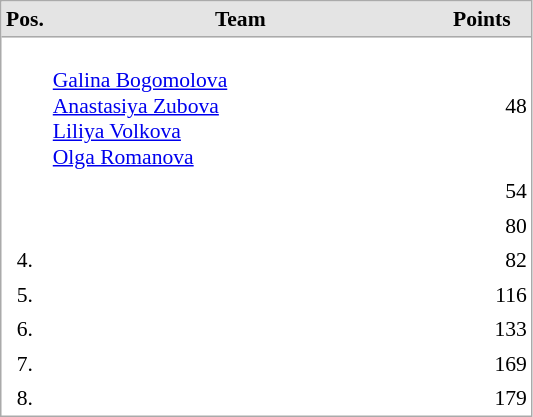<table cellspacing="0" cellpadding="3" style="border:1px solid #AAAAAA;font-size:90%">
<tr bgcolor="#E4E4E4">
<th style="border-bottom:1px solid #AAAAAA" width=10>Pos.</th>
<th style="border-bottom:1px solid #AAAAAA" width=250>Team</th>
<th style="border-bottom:1px solid #AAAAAA" width=60>Points</th>
</tr>
<tr align="center">
<td align="center" valign="top"></td>
<td align="left"> <br> <a href='#'>Galina Bogomolova</a> <br> <a href='#'>Anastasiya Zubova</a> <br> <a href='#'>Liliya Volkova</a> <br> <a href='#'>Olga Romanova</a> <br></td>
<td align="right">48</td>
</tr>
<tr align="center">
<td align="center" valign="top"></td>
<td align="left"></td>
<td align="right">54</td>
</tr>
<tr align="center">
<td align="center" valign="top"></td>
<td align="left"></td>
<td align="right">80</td>
</tr>
<tr align="center">
<td align="center" valign="top">4.</td>
<td align="left"></td>
<td align="right">82</td>
</tr>
<tr align="center">
<td align="center" valign="top">5.</td>
<td align="left"></td>
<td align="right">116</td>
</tr>
<tr align="center">
<td align="center" valign="top">6.</td>
<td align="left"></td>
<td align="right">133</td>
</tr>
<tr align="center">
<td align="center" valign="top">7.</td>
<td align="left"></td>
<td align="right">169</td>
</tr>
<tr align="center">
<td align="center" valign="top">8.</td>
<td align="left"></td>
<td align="right">179</td>
</tr>
</table>
